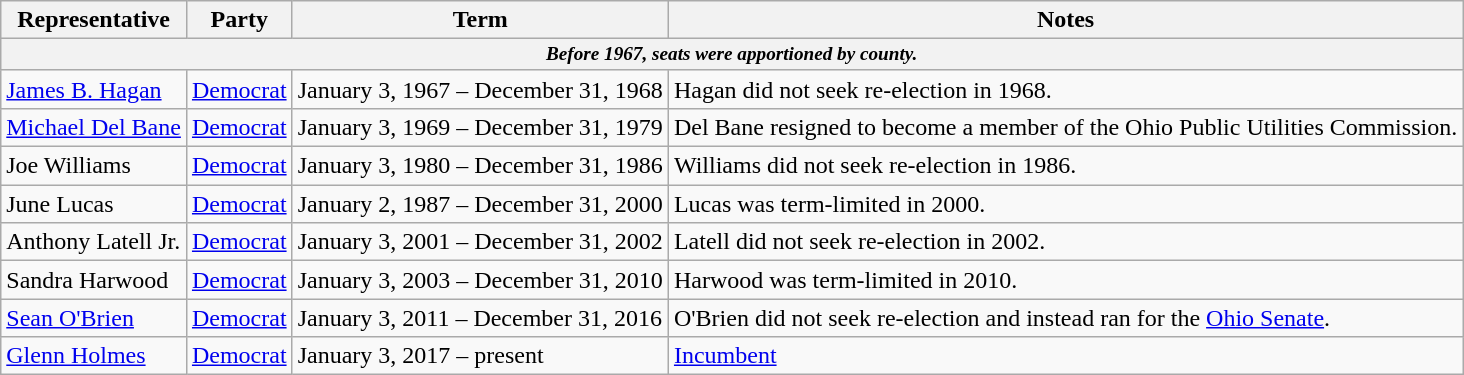<table class=wikitable>
<tr valign=bottom>
<th>Representative</th>
<th>Party</th>
<th>Term</th>
<th>Notes</th>
</tr>
<tr>
<th colspan=5 style="font-size: 80%;"><em>Before 1967, seats were apportioned by county.</em></th>
</tr>
<tr>
<td><a href='#'>James B. Hagan</a></td>
<td><a href='#'>Democrat</a></td>
<td>January 3, 1967 – December 31, 1968</td>
<td>Hagan did not seek re-election in 1968.</td>
</tr>
<tr>
<td><a href='#'>Michael Del Bane</a></td>
<td><a href='#'>Democrat</a></td>
<td>January 3, 1969 – December 31, 1979</td>
<td>Del Bane resigned to become a member of the Ohio Public Utilities Commission.</td>
</tr>
<tr>
<td>Joe Williams</td>
<td><a href='#'>Democrat</a></td>
<td>January 3, 1980 – December 31, 1986</td>
<td>Williams did not seek re-election in 1986.</td>
</tr>
<tr>
<td>June Lucas</td>
<td><a href='#'>Democrat</a></td>
<td>January 2, 1987 – December 31, 2000</td>
<td>Lucas was term-limited in 2000.</td>
</tr>
<tr>
<td>Anthony Latell Jr.</td>
<td><a href='#'>Democrat</a></td>
<td>January 3, 2001 – December 31, 2002</td>
<td>Latell did not seek re-election in 2002.</td>
</tr>
<tr>
<td>Sandra Harwood</td>
<td><a href='#'>Democrat</a></td>
<td>January 3, 2003 – December 31, 2010</td>
<td>Harwood was term-limited in 2010.</td>
</tr>
<tr>
<td><a href='#'>Sean O'Brien</a></td>
<td><a href='#'>Democrat</a></td>
<td>January 3, 2011 – December 31, 2016</td>
<td>O'Brien did not seek re-election and instead ran for the <a href='#'>Ohio Senate</a>.</td>
</tr>
<tr>
<td><a href='#'>Glenn Holmes</a></td>
<td><a href='#'>Democrat</a></td>
<td>January 3, 2017 – present</td>
<td><a href='#'>Incumbent</a></td>
</tr>
</table>
